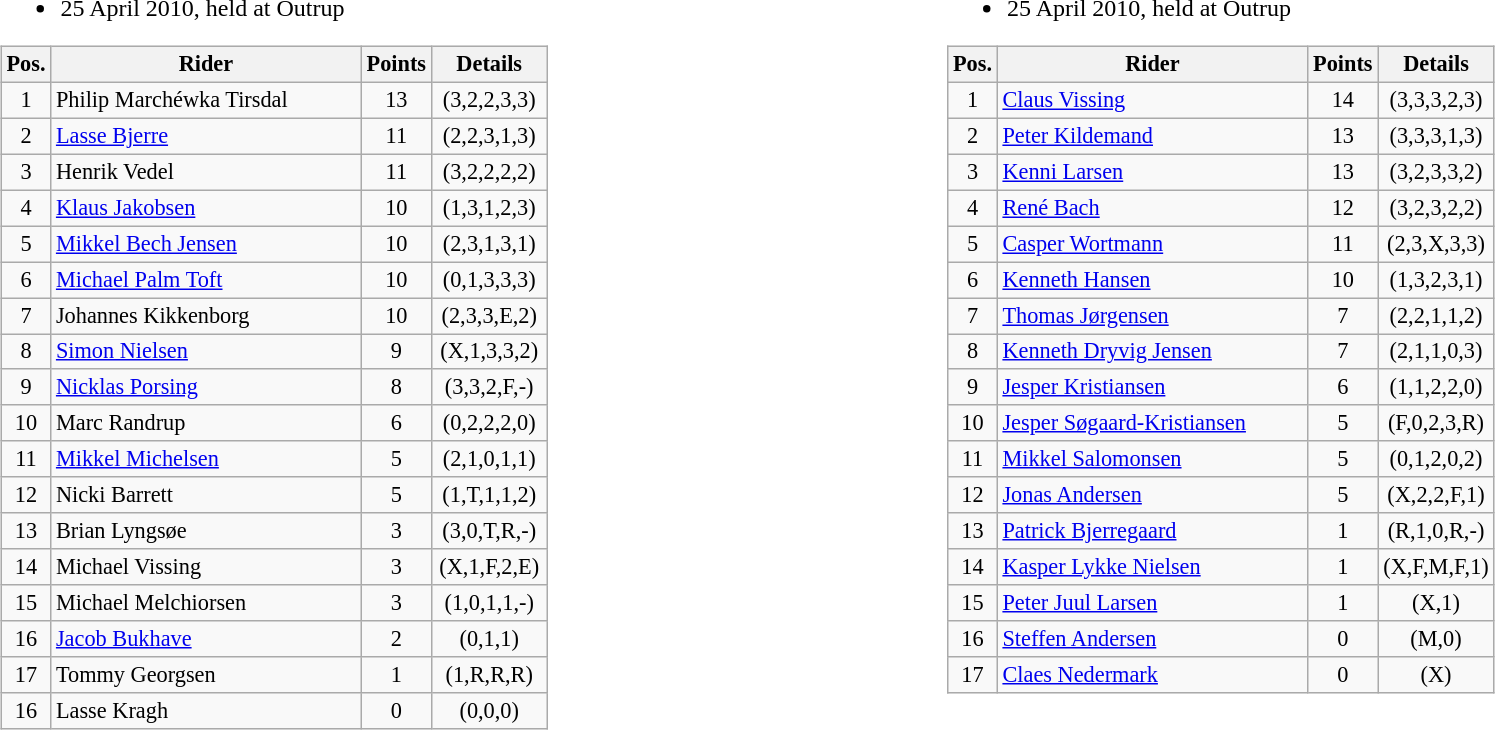<table width=100%>
<tr>
<td width=50% valign=top><br><ul><li>25 April 2010, held at Outrup</li></ul><table class=wikitable style="font-size:93%;">
<tr>
<th width=25px>Pos.</th>
<th width=200px>Rider</th>
<th width=40px>Points</th>
<th width=70px>Details</th>
</tr>
<tr align=center>
<td>1</td>
<td align=left>Philip Marchéwka Tirsdal</td>
<td>13</td>
<td>(3,2,2,3,3)</td>
</tr>
<tr align=center>
<td>2</td>
<td align=left><a href='#'>Lasse Bjerre</a></td>
<td>11</td>
<td>(2,2,3,1,3)</td>
</tr>
<tr align=center>
<td>3</td>
<td align=left>Henrik Vedel</td>
<td>11</td>
<td>(3,2,2,2,2)</td>
</tr>
<tr align=center>
<td>4</td>
<td align=left><a href='#'>Klaus Jakobsen</a></td>
<td>10</td>
<td>(1,3,1,2,3)</td>
</tr>
<tr align=center>
<td>5</td>
<td align=left><a href='#'>Mikkel Bech Jensen</a></td>
<td>10</td>
<td>(2,3,1,3,1)</td>
</tr>
<tr align=center>
<td>6</td>
<td align=left><a href='#'>Michael Palm Toft</a></td>
<td>10</td>
<td>(0,1,3,3,3)</td>
</tr>
<tr align=center>
<td>7</td>
<td align=left>Johannes Kikkenborg</td>
<td>10</td>
<td>(2,3,3,E,2)</td>
</tr>
<tr align=center>
<td>8</td>
<td align=left><a href='#'>Simon Nielsen</a></td>
<td>9</td>
<td>(X,1,3,3,2)</td>
</tr>
<tr align=center>
<td>9</td>
<td align=left><a href='#'>Nicklas Porsing</a></td>
<td>8</td>
<td>(3,3,2,F,-)</td>
</tr>
<tr align=center>
<td>10</td>
<td align=left>Marc Randrup</td>
<td>6</td>
<td>(0,2,2,2,0)</td>
</tr>
<tr align=center>
<td>11</td>
<td align=left><a href='#'>Mikkel Michelsen</a></td>
<td>5</td>
<td>(2,1,0,1,1)</td>
</tr>
<tr align=center>
<td>12</td>
<td align=left>Nicki Barrett</td>
<td>5</td>
<td>(1,T,1,1,2)</td>
</tr>
<tr align=center>
<td>13</td>
<td align=left>Brian Lyngsøe</td>
<td>3</td>
<td>(3,0,T,R,-)</td>
</tr>
<tr align=center>
<td>14</td>
<td align=left>Michael Vissing</td>
<td>3</td>
<td>(X,1,F,2,E)</td>
</tr>
<tr align=center>
<td>15</td>
<td align=left>Michael Melchiorsen</td>
<td>3</td>
<td>(1,0,1,1,-)</td>
</tr>
<tr align=center>
<td>16</td>
<td align=left><a href='#'>Jacob Bukhave</a></td>
<td>2</td>
<td>(0,1,1)</td>
</tr>
<tr align=center>
<td>17</td>
<td align=left>Tommy Georgsen</td>
<td>1</td>
<td>(1,R,R,R)</td>
</tr>
<tr align=center>
<td>16</td>
<td align=left>Lasse Kragh</td>
<td>0</td>
<td>(0,0,0)</td>
</tr>
</table>
</td>
<td width=50% valign=top><br><ul><li>25 April 2010, held at Outrup</li></ul><table class=wikitable style="font-size:93%;">
<tr>
<th width=25px>Pos.</th>
<th width=200px>Rider</th>
<th width=40px>Points</th>
<th width=70px>Details</th>
</tr>
<tr align=center>
<td>1</td>
<td align=left><a href='#'>Claus Vissing</a></td>
<td>14</td>
<td>(3,3,3,2,3)</td>
</tr>
<tr align=center>
<td>2</td>
<td align=left><a href='#'>Peter Kildemand</a></td>
<td>13</td>
<td>(3,3,3,1,3)</td>
</tr>
<tr align=center>
<td>3</td>
<td align=left><a href='#'>Kenni Larsen</a></td>
<td>13</td>
<td>(3,2,3,3,2)</td>
</tr>
<tr align=center>
<td>4</td>
<td align=left><a href='#'>René Bach</a></td>
<td>12</td>
<td>(3,2,3,2,2)</td>
</tr>
<tr align=center>
<td>5</td>
<td align=left><a href='#'>Casper Wortmann</a></td>
<td>11</td>
<td>(2,3,X,3,3)</td>
</tr>
<tr align=center>
<td>6</td>
<td align=left><a href='#'>Kenneth Hansen</a></td>
<td>10</td>
<td>(1,3,2,3,1)</td>
</tr>
<tr align=center>
<td>7</td>
<td align=left><a href='#'>Thomas Jørgensen</a></td>
<td>7</td>
<td>(2,2,1,1,2)</td>
</tr>
<tr align=center>
<td>8</td>
<td align=left><a href='#'>Kenneth Dryvig Jensen</a></td>
<td>7</td>
<td>(2,1,1,0,3)</td>
</tr>
<tr align=center>
<td>9</td>
<td align=left><a href='#'>Jesper Kristiansen</a></td>
<td>6</td>
<td>(1,1,2,2,0)</td>
</tr>
<tr align=center>
<td>10</td>
<td align=left><a href='#'>Jesper Søgaard-Kristiansen</a></td>
<td>5</td>
<td>(F,0,2,3,R)</td>
</tr>
<tr align=center>
<td>11</td>
<td align=left><a href='#'>Mikkel Salomonsen</a></td>
<td>5</td>
<td>(0,1,2,0,2)</td>
</tr>
<tr align=center>
<td>12</td>
<td align=left><a href='#'>Jonas Andersen</a></td>
<td>5</td>
<td>(X,2,2,F,1)</td>
</tr>
<tr align=center>
<td>13</td>
<td align=left><a href='#'>Patrick Bjerregaard</a></td>
<td>1</td>
<td>(R,1,0,R,-)</td>
</tr>
<tr align=center>
<td>14</td>
<td align=left><a href='#'>Kasper Lykke Nielsen</a></td>
<td>1</td>
<td>(X,F,M,F,1)</td>
</tr>
<tr align=center>
<td>15</td>
<td align=left><a href='#'>Peter Juul Larsen</a></td>
<td>1</td>
<td>(X,1)</td>
</tr>
<tr align=center>
<td>16</td>
<td align=left><a href='#'>Steffen Andersen</a></td>
<td>0</td>
<td>(M,0)</td>
</tr>
<tr align=center>
<td>17</td>
<td align=left><a href='#'>Claes Nedermark</a></td>
<td>0</td>
<td>(X)</td>
</tr>
</table>
</td>
</tr>
<tr>
<td valign=top></td>
</tr>
</table>
